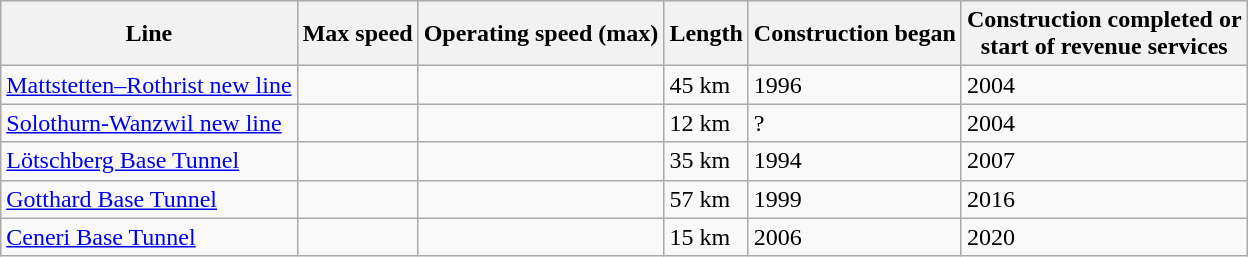<table class="wikitable">
<tr>
<th>Line</th>
<th>Max speed</th>
<th>Operating speed (max)</th>
<th>Length</th>
<th>Construction began</th>
<th>Construction completed or<br>start of revenue services</th>
</tr>
<tr>
<td><a href='#'>Mattstetten–Rothrist new line</a></td>
<td></td>
<td></td>
<td>45 km</td>
<td>1996</td>
<td>2004</td>
</tr>
<tr>
<td><a href='#'>Solothurn-Wanzwil new line</a></td>
<td></td>
<td></td>
<td>12 km</td>
<td>?</td>
<td>2004</td>
</tr>
<tr>
<td><a href='#'>Lötschberg Base Tunnel</a></td>
<td></td>
<td></td>
<td>35 km</td>
<td>1994</td>
<td>2007</td>
</tr>
<tr>
<td><a href='#'>Gotthard Base Tunnel</a></td>
<td></td>
<td></td>
<td>57 km</td>
<td>1999</td>
<td>2016</td>
</tr>
<tr>
<td><a href='#'>Ceneri Base Tunnel</a></td>
<td></td>
<td></td>
<td>15 km</td>
<td>2006</td>
<td>2020</td>
</tr>
</table>
